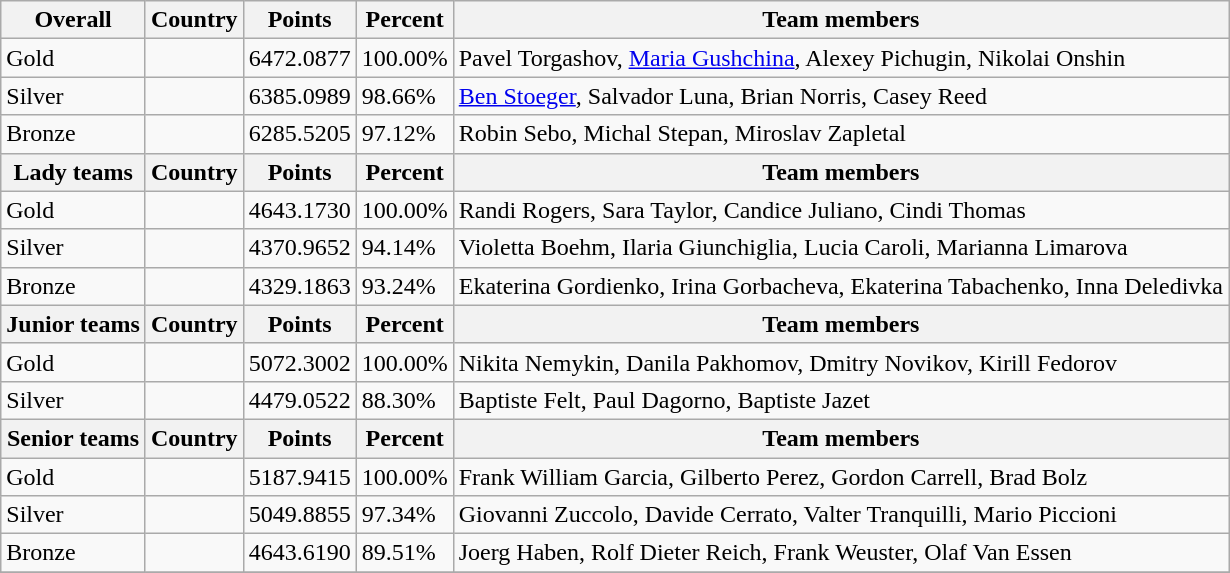<table class="wikitable sortable" style="text-align: left;">
<tr>
<th>Overall</th>
<th>Country</th>
<th>Points</th>
<th>Percent</th>
<th>Team members</th>
</tr>
<tr>
<td> Gold</td>
<td></td>
<td>6472.0877</td>
<td>100.00%</td>
<td>Pavel Torgashov, <a href='#'>Maria Gushchina</a>, Alexey Pichugin, Nikolai Onshin</td>
</tr>
<tr>
<td> Silver</td>
<td></td>
<td>6385.0989</td>
<td>98.66%</td>
<td><a href='#'>Ben Stoeger</a>, Salvador Luna, Brian Norris, Casey Reed</td>
</tr>
<tr>
<td> Bronze</td>
<td></td>
<td>6285.5205</td>
<td>97.12%</td>
<td>Robin Sebo, Michal Stepan, Miroslav Zapletal</td>
</tr>
<tr>
<th>Lady teams</th>
<th>Country</th>
<th>Points</th>
<th>Percent</th>
<th>Team members</th>
</tr>
<tr>
<td> Gold</td>
<td></td>
<td>4643.1730</td>
<td>100.00%</td>
<td>Randi Rogers, Sara Taylor, Candice Juliano, Cindi Thomas</td>
</tr>
<tr>
<td> Silver</td>
<td></td>
<td>4370.9652</td>
<td>94.14%</td>
<td>Violetta Boehm, Ilaria Giunchiglia, Lucia Caroli, Marianna Limarova</td>
</tr>
<tr>
<td> Bronze</td>
<td></td>
<td>4329.1863</td>
<td>93.24%</td>
<td>Ekaterina Gordienko, Irina Gorbacheva, Ekaterina Tabachenko, Inna Deledivka</td>
</tr>
<tr>
<th>Junior teams</th>
<th>Country</th>
<th>Points</th>
<th>Percent</th>
<th>Team members</th>
</tr>
<tr>
<td> Gold</td>
<td></td>
<td>5072.3002</td>
<td>100.00%</td>
<td>Nikita Nemykin, Danila Pakhomov, Dmitry Novikov, Kirill Fedorov</td>
</tr>
<tr>
<td> Silver</td>
<td></td>
<td>4479.0522</td>
<td>88.30%</td>
<td>Baptiste Felt, Paul Dagorno, Baptiste Jazet</td>
</tr>
<tr>
<th>Senior teams</th>
<th>Country</th>
<th>Points</th>
<th>Percent</th>
<th>Team members</th>
</tr>
<tr>
<td> Gold</td>
<td></td>
<td>5187.9415</td>
<td>100.00%</td>
<td>Frank William Garcia, Gilberto Perez, Gordon Carrell, Brad Bolz</td>
</tr>
<tr>
<td> Silver</td>
<td></td>
<td>5049.8855</td>
<td>97.34%</td>
<td>Giovanni Zuccolo, Davide Cerrato, Valter Tranquilli, Mario Piccioni</td>
</tr>
<tr>
<td> Bronze</td>
<td></td>
<td>4643.6190</td>
<td>89.51%</td>
<td>Joerg Haben, Rolf Dieter Reich, Frank Weuster, Olaf Van Essen</td>
</tr>
<tr>
</tr>
</table>
